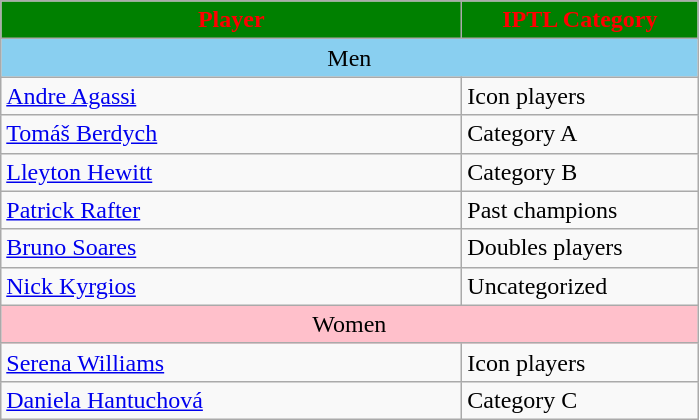<table class="wikitable" style="text-align:left">
<tr>
<th style="background:green; color:red" width="300px">Player</th>
<th style="background:green; color:red" width="150px">IPTL Category</th>
</tr>
<tr>
<td colspan=2; style="text-align:center; background:#89CFF0">Men</td>
</tr>
<tr>
<td> <a href='#'>Andre Agassi</a></td>
<td>Icon players</td>
</tr>
<tr>
<td> <a href='#'>Tomáš Berdych</a></td>
<td>Category A</td>
</tr>
<tr>
<td> <a href='#'>Lleyton Hewitt</a></td>
<td>Category B</td>
</tr>
<tr>
<td> <a href='#'>Patrick Rafter</a></td>
<td>Past champions</td>
</tr>
<tr>
<td> <a href='#'>Bruno Soares</a></td>
<td>Doubles players</td>
</tr>
<tr>
<td> <a href='#'>Nick Kyrgios</a></td>
<td>Uncategorized</td>
</tr>
<tr>
<td colspan=2; style="text-align:center; background:pink">Women</td>
</tr>
<tr>
<td> <a href='#'>Serena Williams</a></td>
<td>Icon players</td>
</tr>
<tr>
<td> <a href='#'>Daniela Hantuchová</a></td>
<td>Category C</td>
</tr>
</table>
